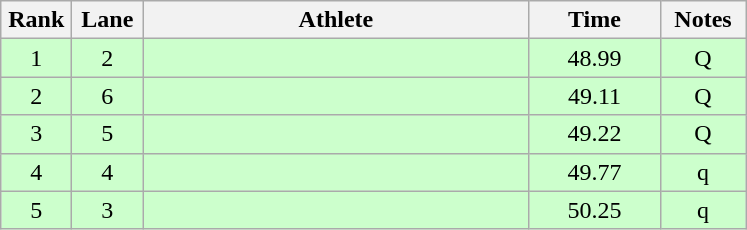<table class="wikitable sortable" style="text-align:center">
<tr>
<th width=40>Rank</th>
<th width=40>Lane</th>
<th width=250>Athlete</th>
<th width=80>Time</th>
<th width=50>Notes</th>
</tr>
<tr style="background:#cfc;">
<td>1</td>
<td>2</td>
<td align=left></td>
<td>48.99</td>
<td>Q</td>
</tr>
<tr style="background:#cfc;">
<td>2</td>
<td>6</td>
<td align=left></td>
<td>49.11</td>
<td>Q</td>
</tr>
<tr style="background:#cfc;">
<td>3</td>
<td>5</td>
<td align=left></td>
<td>49.22</td>
<td>Q</td>
</tr>
<tr style="background:#cfc;">
<td>4</td>
<td>4</td>
<td align=left></td>
<td>49.77</td>
<td>q</td>
</tr>
<tr style="background:#cfc;">
<td>5</td>
<td>3</td>
<td align=left></td>
<td>50.25</td>
<td>q</td>
</tr>
</table>
